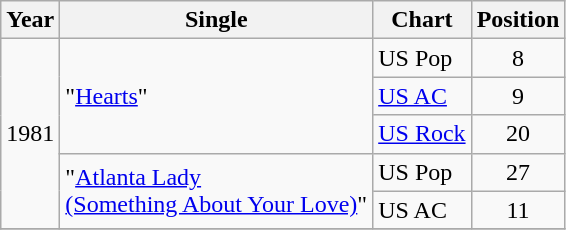<table class="wikitable">
<tr>
<th>Year</th>
<th>Single</th>
<th>Chart</th>
<th>Position</th>
</tr>
<tr>
<td rowspan="5">1981</td>
<td rowspan="3">"<a href='#'>Hearts</a>"</td>
<td rowspan="1">US Pop</td>
<td align="center">8</td>
</tr>
<tr>
<td rowspan="1"><a href='#'>US AC</a></td>
<td align="center">9</td>
</tr>
<tr>
<td rowspan="1"><a href='#'>US Rock</a></td>
<td align="center">20</td>
</tr>
<tr>
<td rowspan="2">"<a href='#'>Atlanta Lady<br>(Something About Your Love)</a>"</td>
<td rowspan="1">US Pop</td>
<td align="center">27</td>
</tr>
<tr>
<td rowspan="1">US AC</td>
<td align="center">11</td>
</tr>
<tr>
</tr>
</table>
